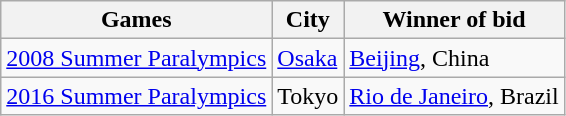<table class="wikitable">
<tr>
<th>Games</th>
<th>City</th>
<th>Winner of bid</th>
</tr>
<tr>
<td><a href='#'>2008 Summer Paralympics</a></td>
<td><a href='#'>Osaka</a></td>
<td><a href='#'>Beijing</a>, China</td>
</tr>
<tr>
<td><a href='#'>2016 Summer Paralympics</a></td>
<td>Tokyo</td>
<td><a href='#'>Rio de Janeiro</a>, Brazil</td>
</tr>
</table>
